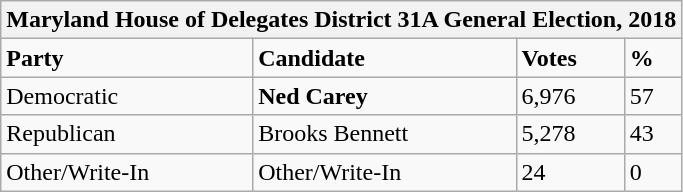<table class="wikitable">
<tr>
<th colspan="4">Maryland House of Delegates District 31A General Election, 2018</th>
</tr>
<tr>
<td><strong>Party</strong></td>
<td><strong>Candidate</strong></td>
<td><strong>Votes</strong></td>
<td><strong>%</strong></td>
</tr>
<tr>
<td>Democratic</td>
<td><strong>Ned Carey</strong></td>
<td>6,976</td>
<td>57</td>
</tr>
<tr>
<td>Republican</td>
<td>Brooks Bennett</td>
<td>5,278</td>
<td>43</td>
</tr>
<tr>
<td>Other/Write-In</td>
<td>Other/Write-In</td>
<td>24</td>
<td>0</td>
</tr>
</table>
